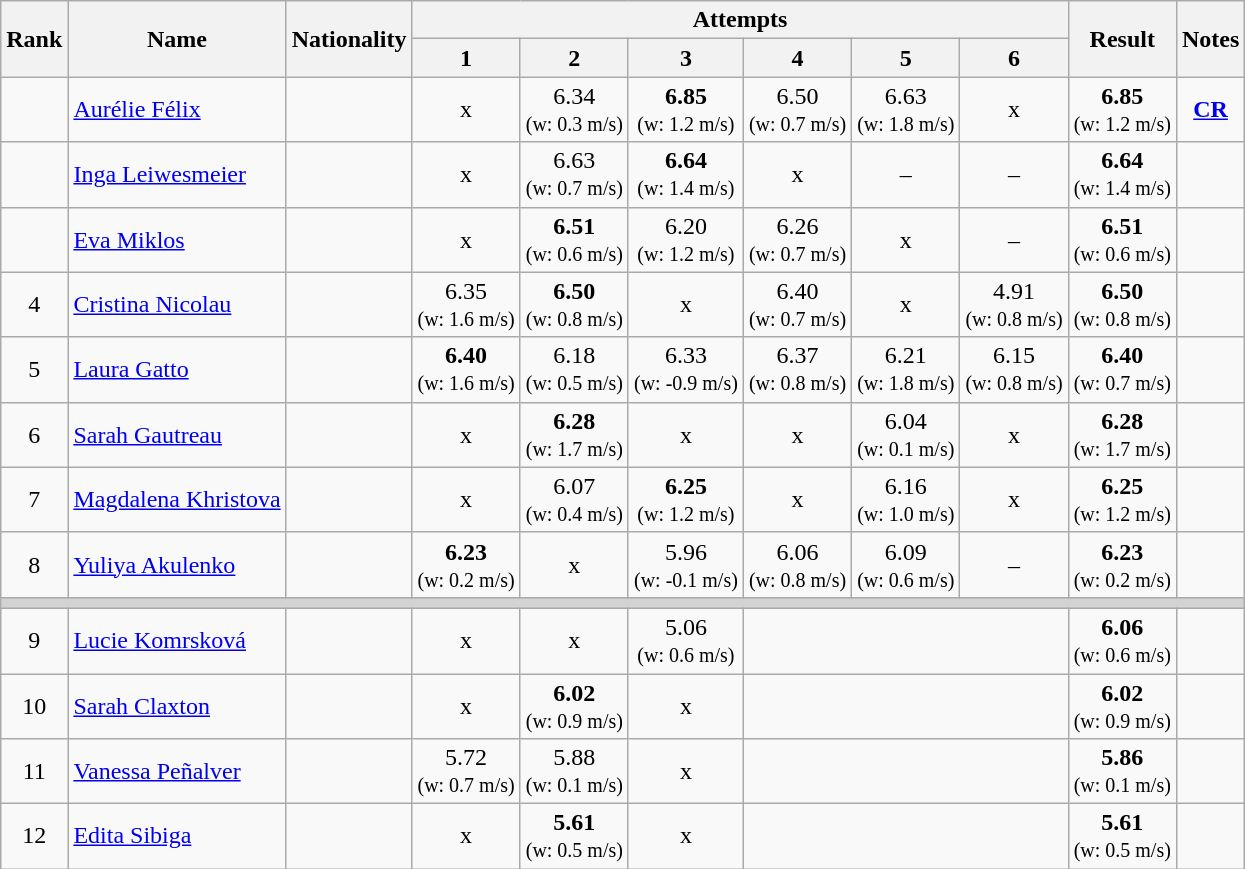<table class="wikitable sortable" style="text-align:center">
<tr>
<th rowspan=2>Rank</th>
<th rowspan=2>Name</th>
<th rowspan=2>Nationality</th>
<th colspan=6>Attempts</th>
<th rowspan=2>Result</th>
<th rowspan=2>Notes</th>
</tr>
<tr>
<th>1</th>
<th>2</th>
<th>3</th>
<th>4</th>
<th>5</th>
<th>6</th>
</tr>
<tr>
<td></td>
<td align=left><a href='#'>Aurélie Félix</a></td>
<td align=left></td>
<td>x</td>
<td>6.34<br><small>(w: 0.3 m/s)</small></td>
<td><strong>6.85</strong><br><small>(w: 1.2 m/s)</small></td>
<td>6.50<br><small>(w: 0.7 m/s)</small></td>
<td>6.63<br><small>(w: 1.8 m/s)</small></td>
<td>x</td>
<td><strong>6.85</strong><br><small>(w: 1.2 m/s)</small></td>
<td><strong><a href='#'>CR</a></strong></td>
</tr>
<tr>
<td></td>
<td align=left><a href='#'>Inga Leiwesmeier</a></td>
<td align=left></td>
<td>x</td>
<td>6.63<br><small>(w: 0.7 m/s)</small></td>
<td><strong>6.64</strong><br><small>(w: 1.4 m/s)</small></td>
<td>x</td>
<td>–</td>
<td>–</td>
<td><strong>6.64</strong><br><small>(w: 1.4 m/s)</small></td>
<td></td>
</tr>
<tr>
<td></td>
<td align=left><a href='#'>Eva Miklos</a></td>
<td align=left></td>
<td>x</td>
<td><strong>6.51</strong><br><small>(w: 0.6 m/s)</small></td>
<td>6.20<br><small>(w: 1.2 m/s)</small></td>
<td>6.26<br><small>(w: 0.7 m/s)</small></td>
<td>x</td>
<td>–</td>
<td><strong>6.51</strong><br><small>(w: 0.6 m/s)</small></td>
<td></td>
</tr>
<tr>
<td>4</td>
<td align=left><a href='#'>Cristina Nicolau</a></td>
<td align=left></td>
<td>6.35<br><small>(w: 1.6 m/s)</small></td>
<td><strong>6.50</strong><br><small>(w: 0.8 m/s)</small></td>
<td>x</td>
<td>6.40<br><small>(w: 0.7 m/s)</small></td>
<td>x</td>
<td>4.91<br><small>(w: 0.8 m/s)</small></td>
<td><strong>6.50</strong><br><small>(w: 0.8 m/s)</small></td>
<td></td>
</tr>
<tr>
<td>5</td>
<td align=left><a href='#'>Laura Gatto</a></td>
<td align=left></td>
<td><strong>6.40</strong><br><small>(w: 1.6 m/s)</small></td>
<td>6.18<br><small>(w: 0.5 m/s)</small></td>
<td>6.33<br><small>(w: -0.9 m/s)</small></td>
<td>6.37<br><small>(w: 0.8 m/s)</small></td>
<td>6.21<br><small>(w: 1.8 m/s)</small></td>
<td>6.15<br><small>(w: 0.8 m/s)</small></td>
<td><strong>6.40</strong><br><small>(w: 0.7 m/s)</small></td>
<td></td>
</tr>
<tr>
<td>6</td>
<td align=left><a href='#'>Sarah Gautreau</a></td>
<td align=left></td>
<td>x</td>
<td><strong>6.28</strong><br><small>(w: 1.7 m/s)</small></td>
<td>x</td>
<td>x</td>
<td>6.04<br><small>(w: 0.1 m/s)</small></td>
<td>x</td>
<td><strong>6.28</strong><br><small>(w: 1.7 m/s)</small></td>
<td></td>
</tr>
<tr>
<td>7</td>
<td align=left><a href='#'>Magdalena Khristova</a></td>
<td align=left></td>
<td>x</td>
<td>6.07<br><small>(w: 0.4 m/s)</small></td>
<td><strong>6.25</strong><br><small>(w: 1.2 m/s)</small></td>
<td>x</td>
<td>6.16<br><small>(w: 1.0 m/s)</small></td>
<td>x</td>
<td><strong>6.25</strong><br><small>(w: 1.2 m/s)</small></td>
<td></td>
</tr>
<tr>
<td>8</td>
<td align=left><a href='#'>Yuliya Akulenko</a></td>
<td align=left></td>
<td><strong>6.23</strong><br><small>(w: 0.2 m/s)</small></td>
<td>x</td>
<td>5.96<br><small>(w: -0.1 m/s)</small></td>
<td>6.06<br><small>(w: 0.8 m/s)</small></td>
<td>6.09<br><small>(w: 0.6 m/s)</small></td>
<td>–</td>
<td><strong>6.23</strong><br><small>(w: 0.2 m/s)</small></td>
<td></td>
</tr>
<tr>
<td colspan=11 bgcolor=lightgray></td>
</tr>
<tr>
<td>9</td>
<td align=left><a href='#'>Lucie Komrsková</a></td>
<td align=left></td>
<td>x</td>
<td>x</td>
<td>5.06<br><small>(w: 0.6 m/s)</small></td>
<td colspan=3></td>
<td><strong>6.06</strong><br><small>(w: 0.6 m/s)</small></td>
<td></td>
</tr>
<tr>
<td>10</td>
<td align=left><a href='#'>Sarah Claxton</a></td>
<td align=left></td>
<td>x</td>
<td><strong>6.02</strong><br><small>(w: 0.9 m/s)</small></td>
<td>x</td>
<td colspan=3></td>
<td><strong>6.02</strong><br><small>(w: 0.9 m/s)</small></td>
<td></td>
</tr>
<tr>
<td>11</td>
<td align=left><a href='#'>Vanessa Peñalver</a></td>
<td align=left></td>
<td>5.72<br><small>(w: 0.7 m/s)</small></td>
<td>5.88<br><small>(w: 0.1 m/s)</small></td>
<td>x</td>
<td colspan=3></td>
<td><strong>5.86</strong><br><small>(w: 0.1 m/s)</small></td>
<td></td>
</tr>
<tr>
<td>12</td>
<td align=left><a href='#'>Edita Sibiga</a></td>
<td align=left></td>
<td>x</td>
<td><strong>5.61</strong><br><small>(w: 0.5 m/s)</small></td>
<td>x</td>
<td colspan=3></td>
<td><strong>5.61</strong><br><small>(w: 0.5 m/s)</small></td>
<td></td>
</tr>
</table>
